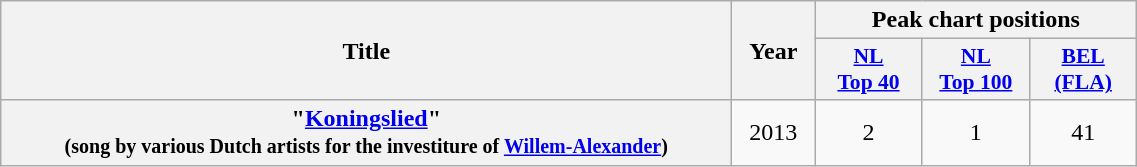<table class="wikitable plainrowheaders" style="text-align:center;" border="1">
<tr>
<th scope="col" rowspan="2" style="width:30em;">Title</th>
<th scope="col" rowspan="2" style="width:3em;">Year</th>
<th scope="col" colspan="3">Peak chart positions</th>
</tr>
<tr>
<th scope="col" style="width:4.5em;font-size:90%;"><a href='#'>NL<br>Top 40</a><br></th>
<th scope="col" style="width:4.5em;font-size:90%;"><a href='#'>NL<br>Top 100</a><br></th>
<th scope="col" style="width:4.5em;font-size:90%;"><a href='#'>BEL<br>(FLA)</a><br></th>
</tr>
<tr>
<th scope="row">"<a href='#'>Koningslied</a>"<br><small>(song by various Dutch artists for the investiture of <a href='#'>Willem-Alexander</a>)</small></th>
<td>2013</td>
<td>2</td>
<td>1</td>
<td>41</td>
</tr>
</table>
